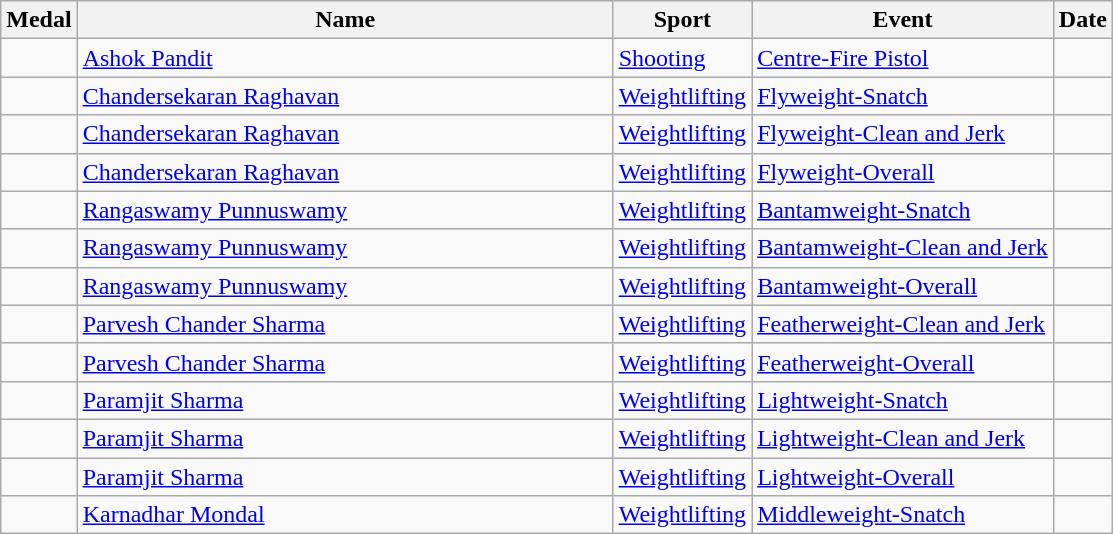<table class="wikitable sortable">
<tr>
<th>Medal</th>
<th width=350px>Name</th>
<th>Sport</th>
<th>Event</th>
<th>Date</th>
</tr>
<tr>
<td></td>
<td><a href='#'>Ashok Pandit</a></td>
<td><a href='#'>Shooting</a></td>
<td><a href='#'>Centre-Fire Pistol</a></td>
<td></td>
</tr>
<tr>
<td></td>
<td><a href='#'>Chandersekaran Raghavan</a></td>
<td><a href='#'>Weightlifting</a></td>
<td><a href='#'>Flyweight-Snatch</a></td>
<td></td>
</tr>
<tr>
<td></td>
<td><a href='#'>Chandersekaran Raghavan</a></td>
<td><a href='#'>Weightlifting</a></td>
<td><a href='#'>Flyweight-Clean and Jerk</a></td>
<td></td>
</tr>
<tr>
<td></td>
<td><a href='#'>Chandersekaran Raghavan</a></td>
<td><a href='#'>Weightlifting</a></td>
<td><a href='#'>Flyweight-Overall</a></td>
<td></td>
</tr>
<tr>
<td></td>
<td><a href='#'>Rangaswamy Punnuswamy</a></td>
<td><a href='#'>Weightlifting</a></td>
<td><a href='#'>Bantamweight-Snatch</a></td>
<td></td>
</tr>
<tr>
<td></td>
<td><a href='#'>Rangaswamy Punnuswamy</a></td>
<td><a href='#'>Weightlifting</a></td>
<td><a href='#'>Bantamweight-Clean and Jerk</a></td>
<td></td>
</tr>
<tr>
<td></td>
<td><a href='#'>Rangaswamy Punnuswamy</a></td>
<td><a href='#'>Weightlifting</a></td>
<td><a href='#'>Bantamweight-Overall</a></td>
<td></td>
</tr>
<tr>
<td></td>
<td><a href='#'>Parvesh Chander Sharma</a></td>
<td><a href='#'>Weightlifting</a></td>
<td><a href='#'>Featherweight-Clean and Jerk</a></td>
<td></td>
</tr>
<tr>
<td></td>
<td><a href='#'>Parvesh Chander Sharma</a></td>
<td><a href='#'>Weightlifting</a></td>
<td><a href='#'>Featherweight-Overall</a></td>
<td></td>
</tr>
<tr>
<td></td>
<td><a href='#'>Paramjit Sharma</a></td>
<td><a href='#'>Weightlifting</a></td>
<td><a href='#'>Lightweight-Snatch</a></td>
<td></td>
</tr>
<tr>
<td></td>
<td><a href='#'>Paramjit Sharma</a></td>
<td><a href='#'>Weightlifting</a></td>
<td><a href='#'>Lightweight-Clean and Jerk</a></td>
<td></td>
</tr>
<tr>
<td></td>
<td><a href='#'>Paramjit Sharma</a></td>
<td><a href='#'>Weightlifting</a></td>
<td><a href='#'>Lightweight-Overall</a></td>
<td></td>
</tr>
<tr>
<td></td>
<td><a href='#'>Karnadhar Mondal</a></td>
<td><a href='#'>Weightlifting</a></td>
<td><a href='#'>Middleweight-Snatch</a></td>
<td></td>
</tr>
</table>
